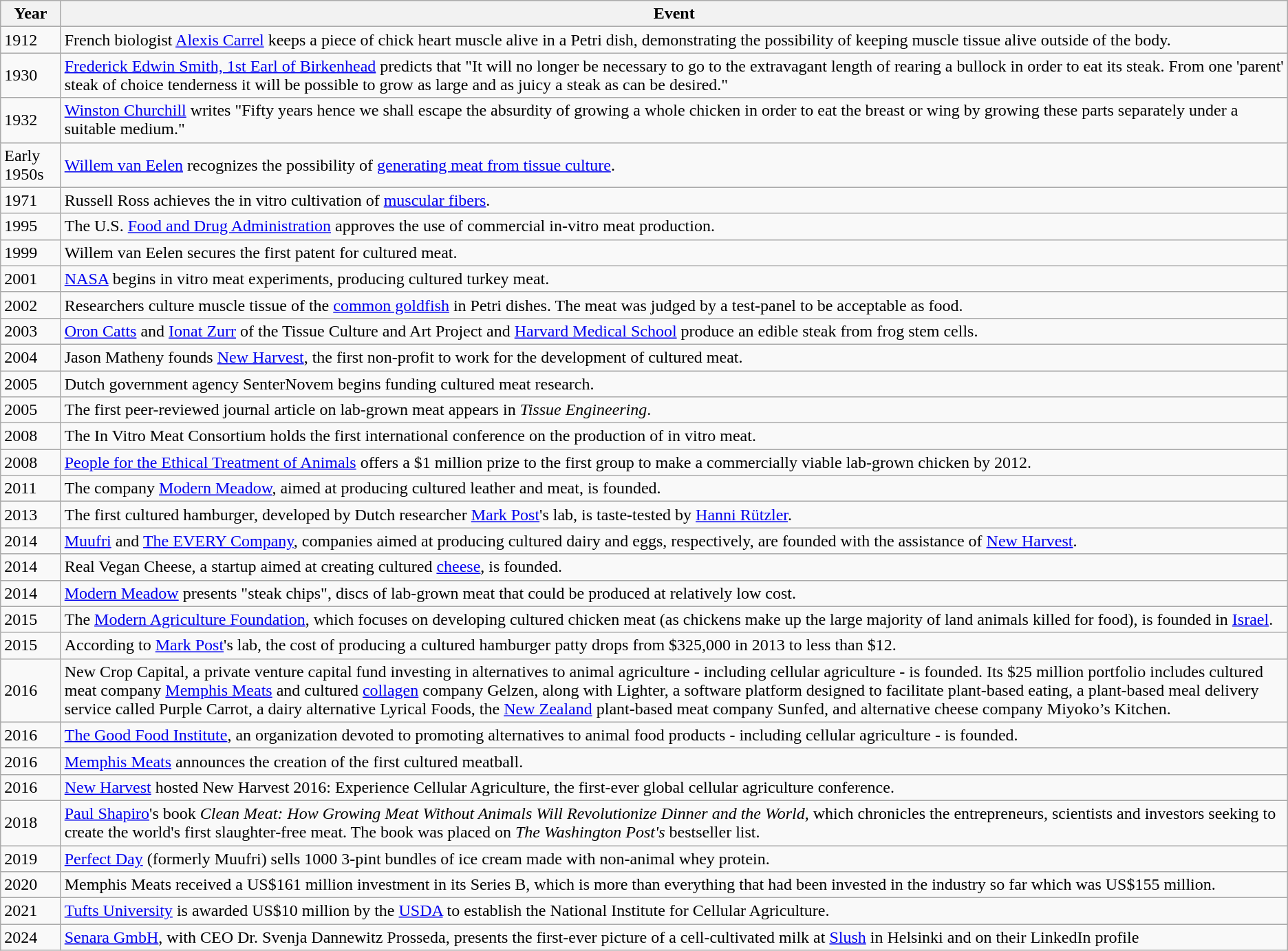<table class="sortable wikitable">
<tr>
<th>Year</th>
<th>Event</th>
</tr>
<tr>
<td>1912</td>
<td>French biologist <a href='#'>Alexis Carrel</a> keeps a piece of chick heart muscle alive in a Petri dish, demonstrating the possibility of keeping muscle tissue alive outside of the body.</td>
</tr>
<tr>
<td>1930</td>
<td><a href='#'>Frederick Edwin Smith, 1st Earl of Birkenhead</a> predicts that "It will no longer be necessary to go to the extravagant length of rearing a bullock in order to eat its steak. From one 'parent' steak of choice tenderness it will be possible to grow as large and as juicy a steak as can be desired."</td>
</tr>
<tr>
<td>1932</td>
<td><a href='#'>Winston Churchill</a> writes "Fifty years hence we shall escape the absurdity of growing a whole chicken in order to eat the breast or wing by growing these parts separately under a suitable medium."</td>
</tr>
<tr>
<td>Early 1950s</td>
<td><a href='#'>Willem van Eelen</a> recognizes the possibility of <a href='#'>generating meat from tissue culture</a>.</td>
</tr>
<tr>
<td>1971</td>
<td>Russell Ross achieves the in vitro cultivation of <a href='#'>muscular fibers</a>.</td>
</tr>
<tr>
<td>1995</td>
<td>The U.S. <a href='#'>Food and Drug Administration</a> approves the use of commercial in-vitro meat production.</td>
</tr>
<tr>
<td>1999</td>
<td>Willem van Eelen secures the first patent for cultured meat.</td>
</tr>
<tr>
<td>2001</td>
<td><a href='#'>NASA</a> begins in vitro meat experiments, producing cultured turkey meat.</td>
</tr>
<tr>
<td>2002</td>
<td>Researchers culture muscle tissue of the <a href='#'>common goldfish</a> in Petri dishes.  The meat was judged by a test-panel to be acceptable as food.</td>
</tr>
<tr>
<td>2003</td>
<td><a href='#'>Oron Catts</a> and <a href='#'>Ionat Zurr</a> of the Tissue Culture and Art Project and <a href='#'>Harvard Medical School</a> produce an edible steak from frog stem cells.</td>
</tr>
<tr>
<td>2004</td>
<td>Jason Matheny founds <a href='#'>New Harvest</a>, the first non-profit to work for the development of cultured meat.</td>
</tr>
<tr>
<td>2005</td>
<td>Dutch government agency SenterNovem begins funding cultured meat research.</td>
</tr>
<tr>
<td>2005</td>
<td>The first peer-reviewed journal article on lab-grown meat appears in <em>Tissue Engineering</em>.</td>
</tr>
<tr>
<td>2008</td>
<td>The In Vitro Meat Consortium holds the first international conference on the production of in vitro meat.</td>
</tr>
<tr>
<td>2008</td>
<td><a href='#'>People for the Ethical Treatment of Animals</a> offers a $1 million prize to the first group to make a commercially viable lab-grown chicken by 2012.</td>
</tr>
<tr>
<td>2011</td>
<td>The company <a href='#'>Modern Meadow</a>, aimed at producing cultured leather and meat, is founded.</td>
</tr>
<tr>
<td>2013</td>
<td>The first cultured hamburger, developed by Dutch researcher <a href='#'>Mark Post</a>'s lab, is taste-tested by <a href='#'>Hanni Rützler</a>.</td>
</tr>
<tr>
<td>2014</td>
<td><a href='#'>Muufri</a> and <a href='#'>The EVERY Company</a>, companies aimed at producing cultured dairy and eggs, respectively, are founded with the assistance of <a href='#'>New Harvest</a>.</td>
</tr>
<tr>
<td>2014</td>
<td>Real Vegan Cheese, a startup aimed at creating cultured <a href='#'>cheese</a>, is founded.</td>
</tr>
<tr>
<td>2014</td>
<td><a href='#'>Modern Meadow</a> presents "steak chips", discs of lab-grown meat that could be produced at relatively low cost.</td>
</tr>
<tr>
<td>2015</td>
<td>The <a href='#'>Modern Agriculture Foundation</a>, which focuses on developing cultured chicken meat (as chickens make up the large majority of land animals killed for food), is founded in <a href='#'>Israel</a>.</td>
</tr>
<tr>
<td>2015</td>
<td>According to <a href='#'>Mark Post</a>'s lab, the cost of producing a cultured hamburger patty drops from $325,000 in 2013 to less than $12.</td>
</tr>
<tr>
<td>2016</td>
<td>New Crop Capital, a private venture capital fund investing in alternatives to animal agriculture - including cellular agriculture - is founded.  Its $25 million portfolio includes cultured meat company <a href='#'>Memphis Meats</a> and cultured <a href='#'>collagen</a> company Gelzen, along with Lighter, a software platform designed to facilitate plant-based eating, a plant-based meal delivery service called Purple Carrot, a dairy alternative Lyrical Foods, the <a href='#'>New Zealand</a> plant-based meat company Sunfed, and alternative cheese company Miyoko’s Kitchen.</td>
</tr>
<tr>
<td>2016</td>
<td><a href='#'>The Good Food Institute</a>, an organization devoted to promoting alternatives to animal food products - including cellular agriculture - is founded.</td>
</tr>
<tr>
<td>2016</td>
<td><a href='#'>Memphis Meats</a> announces the creation of the first cultured meatball.</td>
</tr>
<tr>
<td>2016</td>
<td><a href='#'>New Harvest</a> hosted New Harvest 2016: Experience Cellular Agriculture, the first-ever global cellular agriculture conference.</td>
</tr>
<tr>
<td>2018</td>
<td><a href='#'>Paul Shapiro</a>'s book <em>Clean Meat: How Growing Meat Without Animals Will Revolutionize Dinner and the World</em>, which chronicles the entrepreneurs, scientists and investors seeking to create the world's first slaughter-free meat. The book was placed on <em>The Washington Post's</em> bestseller list.</td>
</tr>
<tr>
<td>2019</td>
<td><a href='#'>Perfect Day</a> (formerly Muufri) sells 1000 3-pint bundles of ice cream made with non-animal whey protein.</td>
</tr>
<tr>
<td>2020</td>
<td>Memphis Meats received a US$161 million investment in its Series B, which is more than everything that had been invested in the industry so far which was US$155 million.</td>
</tr>
<tr>
<td>2021</td>
<td><a href='#'>Tufts University</a> is awarded US$10 million by the <a href='#'>USDA</a> to establish the National Institute for Cellular Agriculture.</td>
</tr>
<tr>
<td>2024</td>
<td><a href='#'>Senara GmbH</a>, with CEO Dr. Svenja Dannewitz Prosseda, presents the first-ever picture of a cell-cultivated milk at <a href='#'>Slush</a> in Helsinki and on their LinkedIn profile</td>
</tr>
</table>
